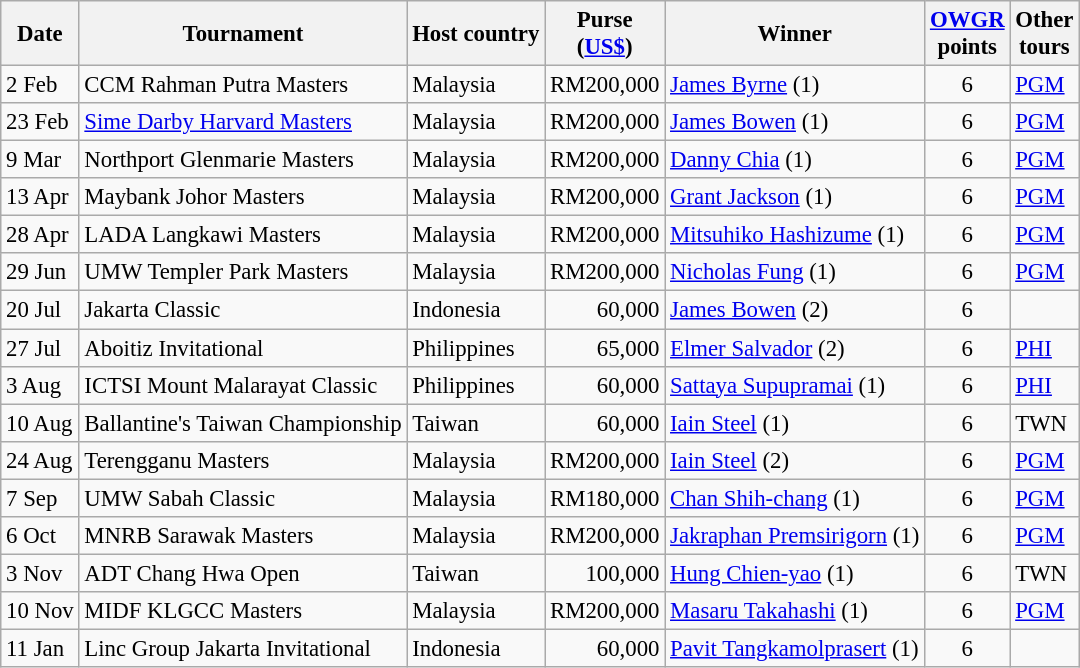<table class="wikitable" style="font-size:95%">
<tr>
<th>Date</th>
<th>Tournament</th>
<th>Host country</th>
<th>Purse<br>(<a href='#'>US$</a>)</th>
<th>Winner</th>
<th><a href='#'>OWGR</a><br>points</th>
<th>Other<br>tours</th>
</tr>
<tr>
<td>2 Feb</td>
<td>CCM Rahman Putra Masters</td>
<td>Malaysia</td>
<td align=right>RM200,000</td>
<td> <a href='#'>James Byrne</a> (1)</td>
<td align=center>6</td>
<td><a href='#'>PGM</a></td>
</tr>
<tr>
<td>23 Feb</td>
<td><a href='#'>Sime Darby Harvard Masters</a></td>
<td>Malaysia</td>
<td align=right>RM200,000</td>
<td> <a href='#'>James Bowen</a> (1)</td>
<td align=center>6</td>
<td><a href='#'>PGM</a></td>
</tr>
<tr>
<td>9 Mar</td>
<td>Northport Glenmarie Masters</td>
<td>Malaysia</td>
<td align=right>RM200,000</td>
<td> <a href='#'>Danny Chia</a> (1)</td>
<td align=center>6</td>
<td><a href='#'>PGM</a></td>
</tr>
<tr>
<td>13 Apr</td>
<td>Maybank Johor Masters</td>
<td>Malaysia</td>
<td align=right>RM200,000</td>
<td> <a href='#'>Grant Jackson</a> (1)</td>
<td align=center>6</td>
<td><a href='#'>PGM</a></td>
</tr>
<tr>
<td>28 Apr</td>
<td>LADA Langkawi Masters</td>
<td>Malaysia</td>
<td align=right>RM200,000</td>
<td> <a href='#'>Mitsuhiko Hashizume</a> (1)</td>
<td align=center>6</td>
<td><a href='#'>PGM</a></td>
</tr>
<tr>
<td>29 Jun</td>
<td>UMW Templer Park Masters</td>
<td>Malaysia</td>
<td align=right>RM200,000</td>
<td> <a href='#'>Nicholas Fung</a> (1)</td>
<td align=center>6</td>
<td><a href='#'>PGM</a></td>
</tr>
<tr>
<td>20 Jul</td>
<td>Jakarta Classic</td>
<td>Indonesia</td>
<td align=right>60,000</td>
<td> <a href='#'>James Bowen</a> (2)</td>
<td align=center>6</td>
<td></td>
</tr>
<tr>
<td>27 Jul</td>
<td>Aboitiz Invitational</td>
<td>Philippines</td>
<td align=right>65,000</td>
<td> <a href='#'>Elmer Salvador</a> (2)</td>
<td align=center>6</td>
<td><a href='#'>PHI</a></td>
</tr>
<tr>
<td>3 Aug</td>
<td>ICTSI Mount Malarayat Classic</td>
<td>Philippines</td>
<td align=right>60,000</td>
<td> <a href='#'>Sattaya Supupramai</a> (1)</td>
<td align=center>6</td>
<td><a href='#'>PHI</a></td>
</tr>
<tr>
<td>10 Aug</td>
<td>Ballantine's Taiwan Championship</td>
<td>Taiwan</td>
<td align=right>60,000</td>
<td> <a href='#'>Iain Steel</a> (1)</td>
<td align=center>6</td>
<td>TWN</td>
</tr>
<tr>
<td>24 Aug</td>
<td>Terengganu Masters</td>
<td>Malaysia</td>
<td align=right>RM200,000</td>
<td> <a href='#'>Iain Steel</a> (2)</td>
<td align=center>6</td>
<td><a href='#'>PGM</a></td>
</tr>
<tr>
<td>7 Sep</td>
<td>UMW Sabah Classic</td>
<td>Malaysia</td>
<td align=right>RM180,000</td>
<td> <a href='#'>Chan Shih-chang</a> (1)</td>
<td align=center>6</td>
<td><a href='#'>PGM</a></td>
</tr>
<tr>
<td>6 Oct</td>
<td>MNRB Sarawak Masters</td>
<td>Malaysia</td>
<td align=right>RM200,000</td>
<td> <a href='#'>Jakraphan Premsirigorn</a> (1)</td>
<td align=center>6</td>
<td><a href='#'>PGM</a></td>
</tr>
<tr>
<td>3 Nov</td>
<td>ADT Chang Hwa Open</td>
<td>Taiwan</td>
<td align=right>100,000</td>
<td> <a href='#'>Hung Chien-yao</a> (1)</td>
<td align=center>6</td>
<td>TWN</td>
</tr>
<tr>
<td>10 Nov</td>
<td>MIDF KLGCC Masters</td>
<td>Malaysia</td>
<td align=right>RM200,000</td>
<td> <a href='#'>Masaru Takahashi</a> (1)</td>
<td align=center>6</td>
<td><a href='#'>PGM</a></td>
</tr>
<tr>
<td>11 Jan</td>
<td>Linc Group Jakarta Invitational</td>
<td>Indonesia</td>
<td align=right>60,000</td>
<td> <a href='#'>Pavit Tangkamolprasert</a> (1)</td>
<td align=center>6</td>
<td></td>
</tr>
</table>
